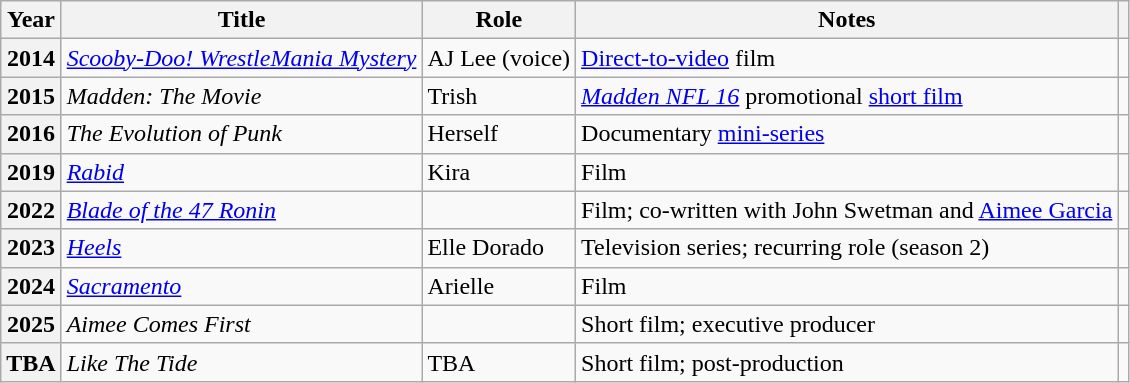<table class="wikitable plainrowheaders">
<tr>
<th scope="col">Year</th>
<th scope="col">Title</th>
<th scope="col">Role</th>
<th scope="col">Notes</th>
<th scope="col"></th>
</tr>
<tr>
<th scope="row">2014</th>
<td><em><a href='#'>Scooby-Doo! WrestleMania Mystery</a></em></td>
<td>AJ Lee (voice)</td>
<td><a href='#'>Direct-to-video</a> film</td>
<td align="center"></td>
</tr>
<tr>
<th scope="row">2015</th>
<td><em>Madden: The Movie</em></td>
<td>Trish</td>
<td><em><a href='#'>Madden NFL 16</a></em> promotional <a href='#'>short film</a></td>
<td align="center"></td>
</tr>
<tr>
<th scope="row">2016</th>
<td><em>The Evolution of Punk</em></td>
<td>Herself</td>
<td>Documentary <a href='#'>mini-series</a></td>
<td align="center"></td>
</tr>
<tr>
<th scope="row">2019</th>
<td><em><a href='#'>Rabid</a></em></td>
<td>Kira</td>
<td>Film</td>
<td align="center"></td>
</tr>
<tr>
<th scope="row">2022</th>
<td><em><a href='#'>Blade of the 47 Ronin</a></em></td>
<td></td>
<td>Film; co-written with John Swetman and <a href='#'>Aimee Garcia</a></td>
<td align="center"></td>
</tr>
<tr>
<th scope="row">2023</th>
<td><em><a href='#'>Heels</a></em></td>
<td>Elle Dorado</td>
<td>Television series; recurring role (season 2)</td>
<td align="center"></td>
</tr>
<tr>
<th scope="row">2024</th>
<td><em><a href='#'>Sacramento</a></em></td>
<td>Arielle</td>
<td>Film</td>
<td align="center"></td>
</tr>
<tr>
<th scope="row">2025</th>
<td><em>Aimee Comes First</em></td>
<td></td>
<td>Short film; executive producer</td>
<td align="center"></td>
</tr>
<tr>
<th scope="row">TBA</th>
<td><em>Like The Tide</em></td>
<td>TBA</td>
<td>Short film; post-production</td>
<td align="center"></td>
</tr>
</table>
